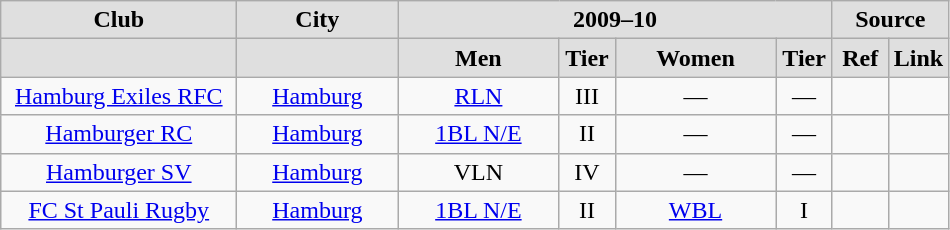<table class="wikitable">
<tr align="center"  bgcolor="#dfdfdf">
<td width="150"><strong>Club</strong></td>
<td width="100"><strong>City</strong></td>
<td width="200" colspan=4><strong>2009–10</strong></td>
<td colspan=2><strong>Source</strong></td>
</tr>
<tr align="center" bgcolor="#dfdfdf">
<td></td>
<td></td>
<td width="100"><strong>Men</strong></td>
<td width="30"><strong>Tier</strong></td>
<td width="100"><strong>Women</strong></td>
<td width="30"><strong>Tier</strong></td>
<td width="30"><strong>Ref</strong></td>
<td width="30"><strong>Link</strong></td>
</tr>
<tr align="center">
<td><a href='#'>Hamburg Exiles RFC</a></td>
<td><a href='#'>Hamburg</a></td>
<td><a href='#'>RLN</a></td>
<td>III</td>
<td>—</td>
<td>—</td>
<td></td>
<td></td>
</tr>
<tr align="center">
<td><a href='#'>Hamburger RC</a></td>
<td><a href='#'>Hamburg</a></td>
<td><a href='#'>1BL N/E</a></td>
<td>II</td>
<td>—</td>
<td>—</td>
<td></td>
<td></td>
</tr>
<tr align="center">
<td><a href='#'>Hamburger SV</a></td>
<td><a href='#'>Hamburg</a></td>
<td>VLN</td>
<td>IV</td>
<td>—</td>
<td>—</td>
<td></td>
<td></td>
</tr>
<tr align="center">
<td><a href='#'>FC St Pauli Rugby</a></td>
<td><a href='#'>Hamburg</a></td>
<td><a href='#'>1BL N/E</a></td>
<td>II</td>
<td><a href='#'>WBL</a></td>
<td>I</td>
<td></td>
<td></td>
</tr>
</table>
